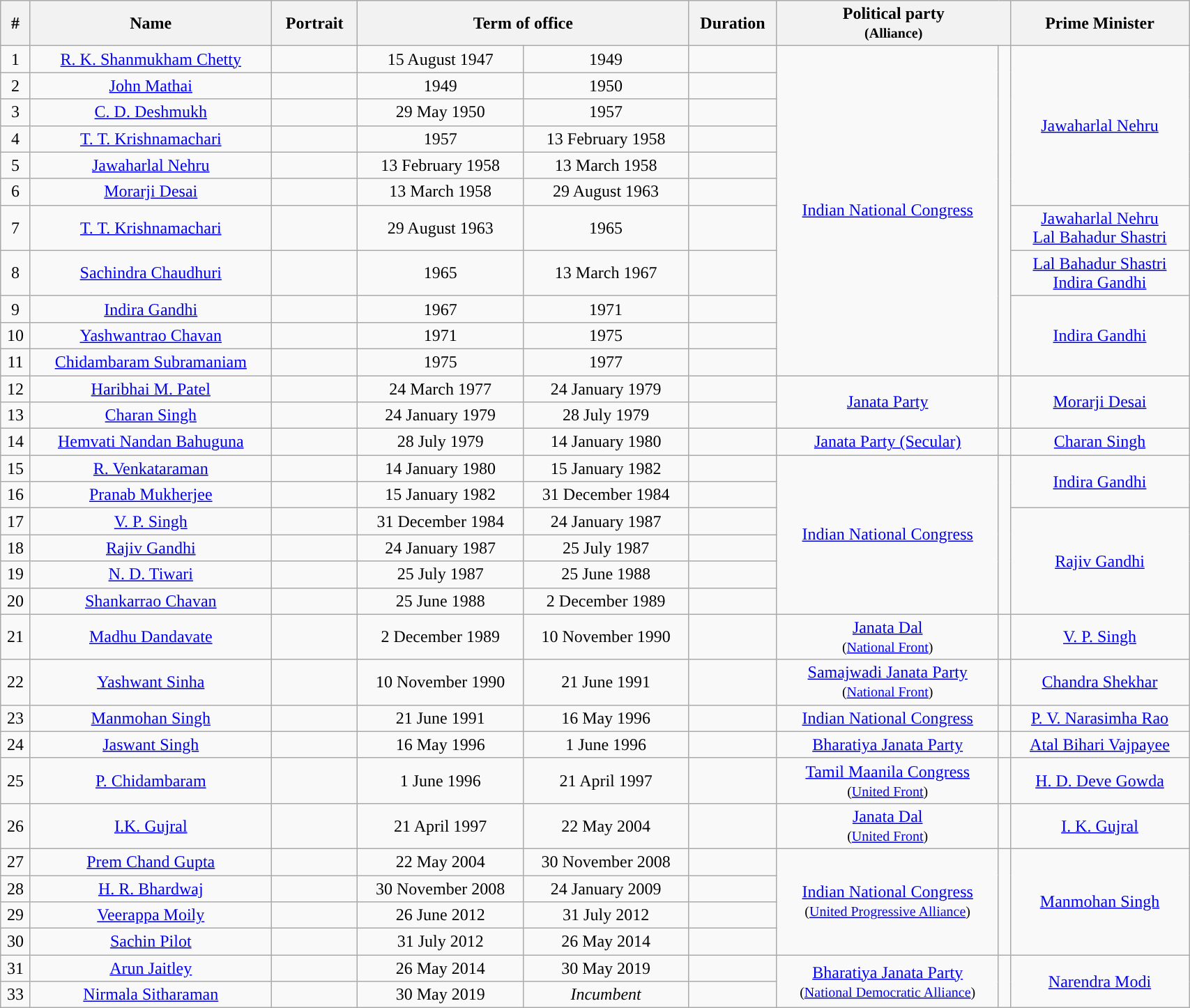<table class="wikitable sortable" style="width:90%">
<tr>
<th>#</th>
<th>Name</th>
<th width="75">Portrait</th>
<th colspan="2">Term of office</th>
<th>Duration</th>
<th colspan="2">Political party<br><small>(Alliance)</small></th>
<th colspan="2">Prime Minister</th>
</tr>
<tr align="center">
<td>1</td>
<td><a href='#'>R. K. Shanmukham Chetty</a></td>
<td></td>
<td>15 August 1947</td>
<td>1949</td>
<td></td>
<td rowspan="11"><a href='#'>Indian National Congress</a></td>
<td rowspan="11" width="4px"></td>
<td rowspan="6"><a href='#'>Jawaharlal Nehru</a></td>
</tr>
<tr align="center">
<td>2</td>
<td><a href='#'>John Mathai</a></td>
<td></td>
<td>1949</td>
<td>1950</td>
<td></td>
</tr>
<tr align="center">
<td>3</td>
<td><a href='#'>C. D. Deshmukh</a></td>
<td></td>
<td>29 May 1950</td>
<td>1957</td>
<td></td>
</tr>
<tr align="center">
<td>4</td>
<td><a href='#'>T. T. Krishnamachari</a></td>
<td></td>
<td>1957</td>
<td>13 February 1958</td>
<td></td>
</tr>
<tr align="center">
<td>5</td>
<td><a href='#'>Jawaharlal Nehru</a></td>
<td></td>
<td>13 February 1958</td>
<td>13 March 1958</td>
<td></td>
</tr>
<tr align="center">
<td>6</td>
<td><a href='#'>Morarji Desai</a></td>
<td></td>
<td>13 March 1958</td>
<td>29 August 1963</td>
<td></td>
</tr>
<tr align="center">
<td>7</td>
<td><a href='#'>T. T. Krishnamachari</a></td>
<td></td>
<td>29 August 1963</td>
<td>1965</td>
<td></td>
<td><a href='#'>Jawaharlal Nehru</a><br><a href='#'>Lal Bahadur Shastri</a></td>
</tr>
<tr align="center">
<td>8</td>
<td><a href='#'>Sachindra Chaudhuri</a></td>
<td></td>
<td>1965</td>
<td>13 March 1967</td>
<td></td>
<td><a href='#'>Lal Bahadur Shastri</a><br><a href='#'>Indira Gandhi</a></td>
</tr>
<tr align="center">
<td>9</td>
<td><a href='#'>Indira Gandhi</a></td>
<td></td>
<td>1967</td>
<td>1971</td>
<td></td>
<td rowspan="3"><a href='#'>Indira Gandhi</a></td>
</tr>
<tr align="center">
<td>10</td>
<td><a href='#'>Yashwantrao Chavan</a></td>
<td></td>
<td>1971</td>
<td>1975</td>
<td></td>
</tr>
<tr align="center">
<td>11</td>
<td><a href='#'>Chidambaram Subramaniam</a></td>
<td></td>
<td>1975</td>
<td>1977</td>
<td></td>
</tr>
<tr align="center">
<td>12</td>
<td><a href='#'>Haribhai M. Patel</a></td>
<td></td>
<td>24 March 1977</td>
<td>24 January 1979</td>
<td></td>
<td rowspan="2"><a href='#'>Janata Party</a></td>
<td rowspan="2" width="4px"></td>
<td rowspan="2"><a href='#'>Morarji Desai</a></td>
</tr>
<tr align="center">
<td>13</td>
<td><a href='#'>Charan Singh</a></td>
<td></td>
<td>24 January 1979</td>
<td>28 July 1979</td>
<td></td>
</tr>
<tr align="center">
<td>14</td>
<td><a href='#'>Hemvati Nandan Bahuguna</a></td>
<td></td>
<td>28 July 1979</td>
<td>14 January 1980</td>
<td></td>
<td><a href='#'>Janata Party (Secular)</a></td>
<td rowspan="1" width="4px"></td>
<td><a href='#'>Charan Singh</a></td>
</tr>
<tr align="center">
<td>15</td>
<td><a href='#'>R. Venkataraman</a></td>
<td></td>
<td>14 January 1980</td>
<td>15 January 1982</td>
<td></td>
<td rowspan="6"><a href='#'>Indian National Congress</a></td>
<td rowspan="6" width="4px"></td>
<td rowspan="2"><a href='#'>Indira Gandhi</a></td>
</tr>
<tr align="center">
<td>16</td>
<td><a href='#'>Pranab Mukherjee</a></td>
<td></td>
<td>15 January 1982</td>
<td>31 December 1984</td>
<td></td>
</tr>
<tr align="center">
<td>17</td>
<td><a href='#'>V. P. Singh</a></td>
<td></td>
<td>31 December 1984</td>
<td>24 January 1987</td>
<td></td>
<td rowspan="4"><a href='#'>Rajiv Gandhi</a></td>
</tr>
<tr align="center">
<td>18</td>
<td><a href='#'>Rajiv Gandhi</a></td>
<td></td>
<td>24 January 1987</td>
<td>25 July 1987</td>
<td></td>
</tr>
<tr align="center">
<td>19</td>
<td><a href='#'>N. D. Tiwari</a></td>
<td></td>
<td>25 July 1987</td>
<td>25 June 1988</td>
<td></td>
</tr>
<tr align="center">
<td>20</td>
<td><a href='#'>Shankarrao Chavan</a></td>
<td></td>
<td>25 June 1988</td>
<td>2 December 1989</td>
<td></td>
</tr>
<tr align="center">
<td>21</td>
<td><a href='#'>Madhu Dandavate</a></td>
<td></td>
<td>2 December 1989</td>
<td>10 November 1990</td>
<td></td>
<td><a href='#'>Janata Dal</a><br><small>(<a href='#'>National Front</a>)</small></td>
<td rowspan="1" width="4px"></td>
<td><a href='#'>V. P. Singh</a></td>
</tr>
<tr align="center">
<td>22</td>
<td><a href='#'>Yashwant Sinha</a></td>
<td></td>
<td>10 November 1990</td>
<td>21 June 1991</td>
<td></td>
<td><a href='#'>Samajwadi Janata Party</a><br><small>(<a href='#'>National Front</a>)</small></td>
<td rowspan="1" width="4px"></td>
<td><a href='#'>Chandra Shekhar</a></td>
</tr>
<tr align="center">
<td>23</td>
<td><a href='#'>Manmohan Singh</a></td>
<td></td>
<td>21 June 1991</td>
<td>16 May 1996</td>
<td></td>
<td><a href='#'>Indian National Congress</a></td>
<td rowspan="1" width="4px"></td>
<td><a href='#'>P. V. Narasimha Rao</a></td>
</tr>
<tr align="center">
<td>24</td>
<td><a href='#'>Jaswant Singh</a></td>
<td></td>
<td>16 May 1996</td>
<td>1 June 1996</td>
<td></td>
<td><a href='#'>Bharatiya Janata Party</a></td>
<td rowspan="1" width="4px"></td>
<td><a href='#'>Atal Bihari Vajpayee</a></td>
</tr>
<tr align="center">
<td>25</td>
<td><a href='#'>P. Chidambaram</a></td>
<td></td>
<td>1 June 1996</td>
<td>21 April 1997</td>
<td></td>
<td><a href='#'>Tamil Maanila Congress</a><br><small>(<a href='#'>United Front</a>)</small></td>
<td rowspan="1" width="4px"></td>
<td><a href='#'>H. D. Deve Gowda</a></td>
</tr>
<tr align="center">
<td>26</td>
<td><a href='#'>I.K. Gujral</a></td>
<td></td>
<td>21 April 1997</td>
<td>22 May 2004</td>
<td></td>
<td><a href='#'>Janata Dal</a><br><small>(<a href='#'>United Front</a>)</small></td>
<td rowspan="1" width="4px"></td>
<td><a href='#'>I. K. Gujral</a></td>
</tr>
<tr align="center">
<td>27</td>
<td><a href='#'>Prem Chand Gupta</a></td>
<td></td>
<td>22 May 2004</td>
<td>30 November 2008</td>
<td></td>
<td rowspan="4"><a href='#'>Indian National Congress</a><br><small>(<a href='#'>United Progressive Alliance</a>)</small></td>
<td rowspan="4" width="4px"></td>
<td rowspan="4"><a href='#'>Manmohan Singh</a></td>
</tr>
<tr align="center">
<td>28</td>
<td><a href='#'>H. R. Bhardwaj</a></td>
<td></td>
<td>30 November 2008</td>
<td>24 January 2009</td>
<td></td>
</tr>
<tr align="center">
<td>29</td>
<td><a href='#'>Veerappa Moily</a></td>
<td></td>
<td>26 June 2012</td>
<td>31 July 2012</td>
<td></td>
</tr>
<tr align="center">
<td>30</td>
<td><a href='#'>Sachin Pilot</a></td>
<td></td>
<td>31 July 2012</td>
<td>26 May 2014</td>
<td></td>
</tr>
<tr align="center">
<td>31</td>
<td><a href='#'>Arun Jaitley</a></td>
<td></td>
<td>26 May 2014</td>
<td>30 May 2019</td>
<td></td>
<td rowspan="4"><a href='#'>Bharatiya Janata Party</a><br><small>(<a href='#'>National Democratic Alliance</a>)</small></td>
<td rowspan="5" width="4px"></td>
<td rowspan="4"><a href='#'>Narendra Modi</a></td>
</tr>
<tr align="center">
<td>33</td>
<td><a href='#'>Nirmala Sitharaman</a></td>
<td></td>
<td>30 May 2019</td>
<td><em>Incumbent</em></td>
<td></td>
</tr>
</table>
